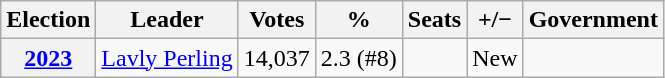<table class=wikitable style="text-align: center;">
<tr>
<th>Election</th>
<th>Leader</th>
<th>Votes</th>
<th>%</th>
<th>Seats</th>
<th>+/−</th>
<th>Government</th>
</tr>
<tr>
<th><a href='#'>2023</a></th>
<td><a href='#'>Lavly Perling</a></td>
<td>14,037</td>
<td>2.3 (#8)</td>
<td></td>
<td>New</td>
<td></td>
</tr>
</table>
